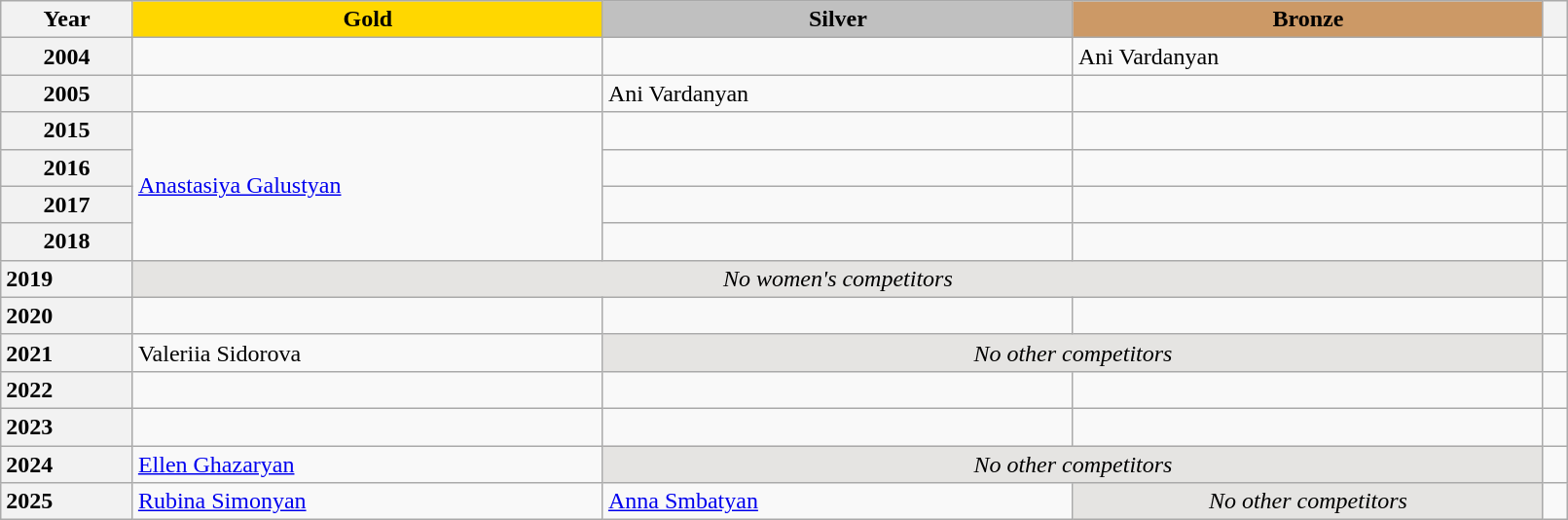<table class="wikitable unsortable" style="text-align:left; width:85%">
<tr>
<th scope="col" style="text-align:center">Year</th>
<th scope="col" style="text-align:center; width:30%; background:gold">Gold</th>
<th scope="col" style="text-align:center; width:30%; background:silver">Silver</th>
<th scope="col" style="text-align:center; width:30%; background:#c96">Bronze</th>
<th scope="col" style="text-align:center"></th>
</tr>
<tr>
<th>2004</th>
<td></td>
<td></td>
<td>Ani Vardanyan</td>
<td></td>
</tr>
<tr>
<th>2005</th>
<td></td>
<td>Ani Vardanyan</td>
<td></td>
<td></td>
</tr>
<tr>
<th>2015</th>
<td rowspan="4"><a href='#'>Anastasiya Galustyan</a></td>
<td></td>
<td></td>
<td></td>
</tr>
<tr>
<th>2016</th>
<td></td>
<td></td>
<td></td>
</tr>
<tr>
<th>2017</th>
<td></td>
<td></td>
<td></td>
</tr>
<tr>
<th>2018</th>
<td></td>
<td></td>
<td></td>
</tr>
<tr>
<th scope="row" style="text-align:left">2019</th>
<td colspan="3" align="center" bgcolor="e5e4e2"><em>No women's competitors</em></td>
<td></td>
</tr>
<tr>
<th style="text-align: left;">2020</th>
<td></td>
<td align="center"></td>
<td align="center"></td>
<td></td>
</tr>
<tr>
<th scope="row" style="text-align:left">2021</th>
<td>Valeriia Sidorova</td>
<td colspan="2" align="center" bgcolor="e5e4e2"><em>No other competitors</em></td>
<td></td>
</tr>
<tr>
<th style="text-align: left;">2022</th>
<td></td>
<td align="center"></td>
<td align="center"></td>
<td></td>
</tr>
<tr>
<th style="text-align: left;">2023</th>
<td></td>
<td align="center"></td>
<td align="center"></td>
<td></td>
</tr>
<tr>
<th scope="row" style="text-align:left">2024</th>
<td><a href='#'>Ellen Ghazaryan</a></td>
<td colspan="2" align="center" bgcolor="e5e4e2"><em>No other competitors</em></td>
<td></td>
</tr>
<tr>
<th scope="row" style="text-align:left">2025</th>
<td><a href='#'>Rubina Simonyan</a></td>
<td><a href='#'>Anna Smbatyan</a></td>
<td align="center" bgcolor="e5e4e2"><em>No other competitors</em></td>
<td></td>
</tr>
</table>
